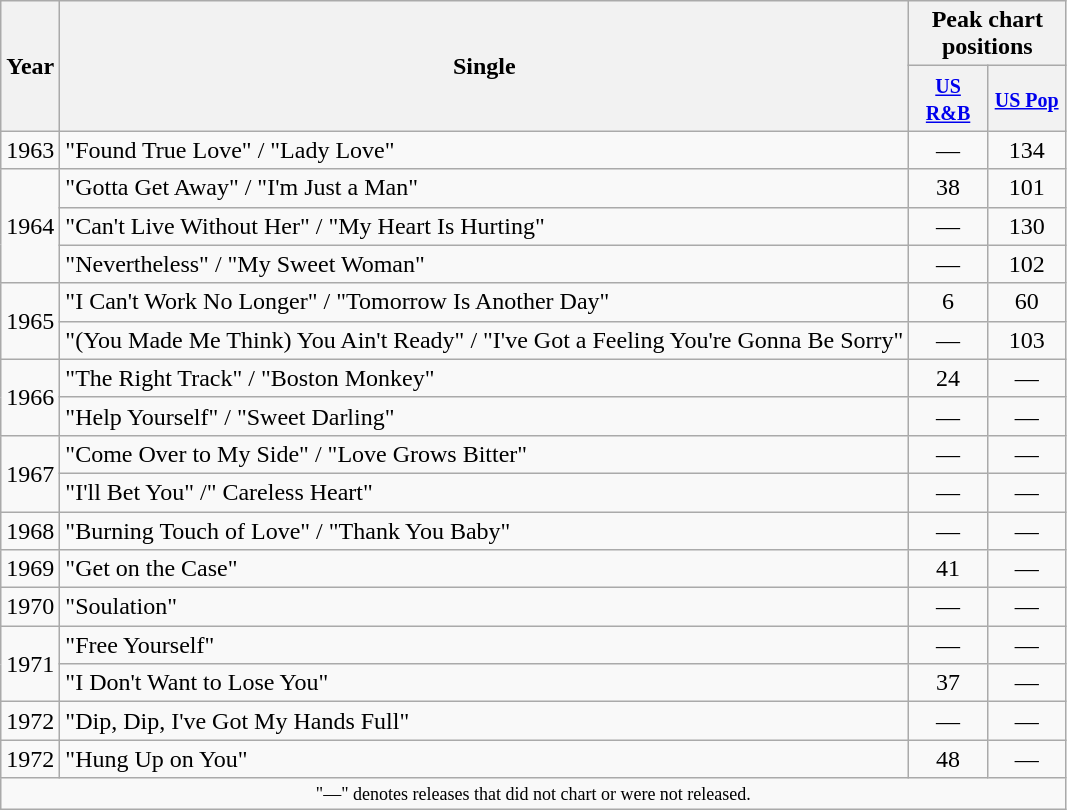<table class="wikitable">
<tr>
<th scope="col" rowspan="2">Year</th>
<th scope="col" rowspan="2">Single</th>
<th scope="col" colspan="2">Peak chart positions</th>
</tr>
<tr>
<th style="width:45px;"><small><a href='#'>US R&B</a></small><br></th>
<th style="width:45px;"><small><a href='#'>US Pop</a></small><br></th>
</tr>
<tr>
<td rowspan="1">1963</td>
<td>"Found True Love" / "Lady Love"</td>
<td align=center>―</td>
<td align=center>134</td>
</tr>
<tr>
<td rowspan="3">1964</td>
<td>"Gotta Get Away" / "I'm Just a Man"</td>
<td align=center>38</td>
<td align=center>101</td>
</tr>
<tr>
<td>"Can't Live Without Her" / "My Heart Is Hurting"</td>
<td align=center>―</td>
<td align=center>130</td>
</tr>
<tr>
<td>"Nevertheless" / "My Sweet Woman"</td>
<td align=center>―</td>
<td align=center>102</td>
</tr>
<tr>
<td rowspan="2">1965</td>
<td>"I Can't Work No Longer" / "Tomorrow Is Another Day"</td>
<td align=center>6</td>
<td align=center>60</td>
</tr>
<tr>
<td>"(You Made Me Think) You Ain't Ready" / "I've Got a Feeling You're Gonna Be Sorry"</td>
<td align=center>―</td>
<td align=center>103</td>
</tr>
<tr>
<td rowspan="2">1966</td>
<td>"The Right Track" / "Boston Monkey"</td>
<td align=center>24</td>
<td align=center>—</td>
</tr>
<tr>
<td>"Help Yourself" / "Sweet Darling"</td>
<td align=center>—</td>
<td align=center>—</td>
</tr>
<tr>
<td rowspan="2">1967</td>
<td>"Come Over to My Side" / "Love Grows Bitter"</td>
<td align=center>―</td>
<td align=center>―</td>
</tr>
<tr>
<td>"I'll Bet You" /" Careless Heart"</td>
<td align=center>―</td>
<td align=center>―</td>
</tr>
<tr>
<td rowspan="1">1968</td>
<td>"Burning Touch of Love" / "Thank You Baby"</td>
<td align=center>―</td>
<td align=center>―</td>
</tr>
<tr>
<td rowspan="1">1969</td>
<td>"Get on the Case"</td>
<td align=center>41</td>
<td align=center>―</td>
</tr>
<tr>
<td rowspan="1">1970</td>
<td>"Soulation"</td>
<td align=center>—</td>
<td align=center>―</td>
</tr>
<tr>
<td rowspan="2">1971</td>
<td>"Free Yourself"</td>
<td align=center>―</td>
<td align=center>―</td>
</tr>
<tr>
<td>"I Don't Want to Lose You"</td>
<td align=center>37</td>
<td align=center>―</td>
</tr>
<tr>
<td rowspan="1">1972</td>
<td>"Dip, Dip, I've Got My Hands Full"</td>
<td align=center>―</td>
<td align=center>―</td>
</tr>
<tr>
<td rowspan="1">1972</td>
<td>"Hung Up on You"</td>
<td align=center>48</td>
<td align=center>―</td>
</tr>
<tr>
<td colspan="5" style="text-align:center; font-size:9pt;">"—" denotes releases that did not chart or were not released.</td>
</tr>
</table>
